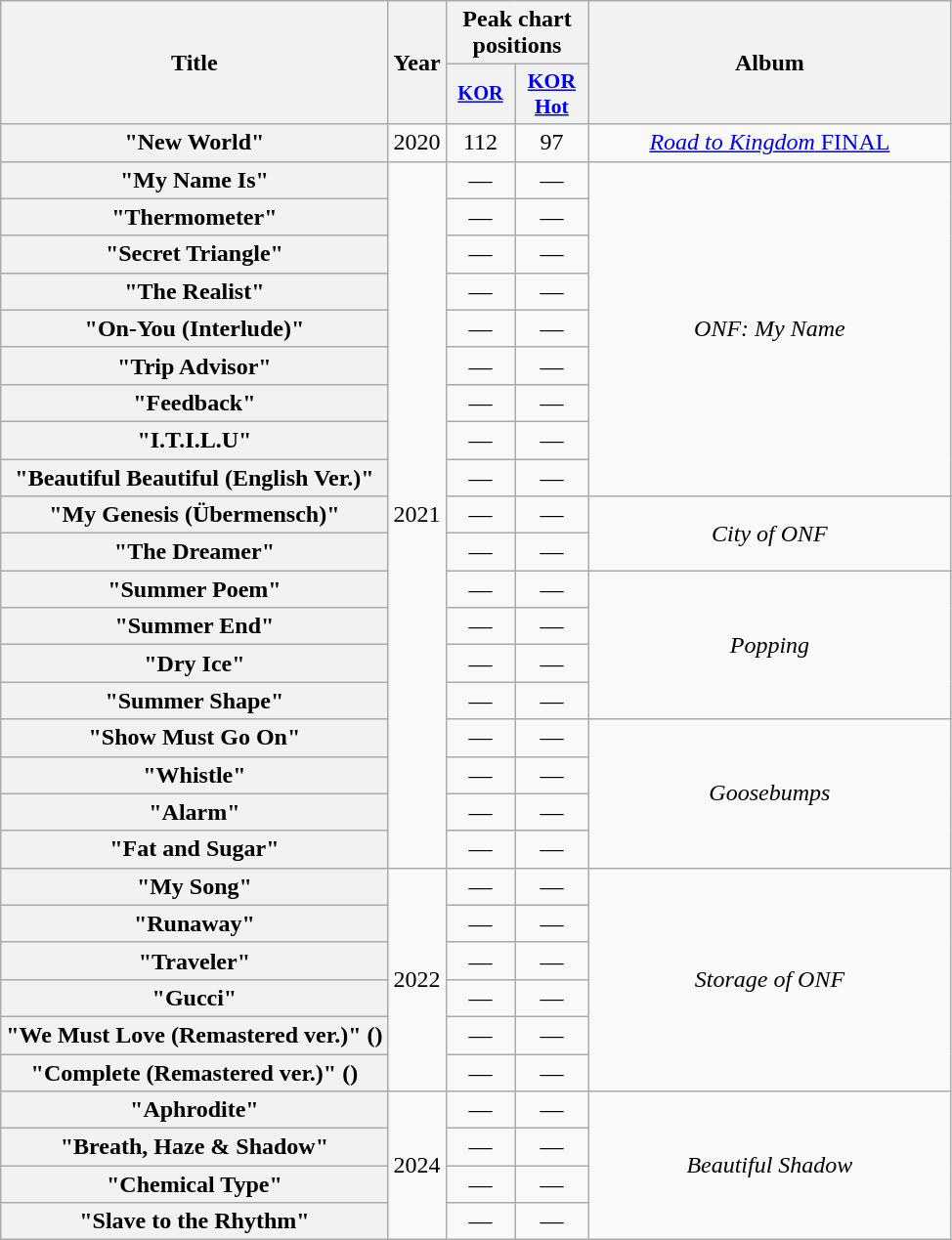<table class="wikitable plainrowheaders" style="text-align:center">
<tr>
<th scope="col" rowspan="2">Title</th>
<th scope="col" rowspan="2">Year</th>
<th scope="col" colspan="2">Peak chart positions</th>
<th scope="col" rowspan="2" style="width:15em">Album</th>
</tr>
<tr>
<th scope="col" style="width:3em;font-size:85%"><a href='#'>KOR</a><br></th>
<th scope="col" style="width:3em;font-size:90%"><a href='#'>KOR<br>Hot</a><br></th>
</tr>
<tr>
<th scope="row">"New World" </th>
<td>2020</td>
<td>112</td>
<td>97</td>
<td><a href='#'><em>Road to Kingdom</em> FINAL</a></td>
</tr>
<tr>
<th scope="row">"My Name Is"</th>
<td rowspan="19">2021</td>
<td>—</td>
<td>—</td>
<td rowspan="9"><em>ONF: My Name</em></td>
</tr>
<tr>
<th scope="row">"Thermometer" </th>
<td>—</td>
<td>—</td>
</tr>
<tr>
<th scope="row">"Secret Triangle" </th>
<td>—</td>
<td>—</td>
</tr>
<tr>
<th scope="row">"The Realist"</th>
<td>—</td>
<td>—</td>
</tr>
<tr>
<th scope="row">"On-You (Interlude)"</th>
<td>—</td>
<td>—</td>
</tr>
<tr>
<th scope="row">"Trip Advisor" </th>
<td>—</td>
<td>—</td>
</tr>
<tr>
<th scope="row">"Feedback"</th>
<td>—</td>
<td>—</td>
</tr>
<tr>
<th scope="row">"I.T.I.L.U"</th>
<td>—</td>
<td>—</td>
</tr>
<tr>
<th scope="row">"Beautiful Beautiful (English Ver.)"</th>
<td>—</td>
<td>—</td>
</tr>
<tr>
<th scope="row">"My Genesis (Übermensch)"</th>
<td>—</td>
<td>—</td>
<td rowspan="2"><em>City of ONF</em></td>
</tr>
<tr>
<th scope="row">"The Dreamer"</th>
<td>—</td>
<td>—</td>
</tr>
<tr>
<th scope="row">"Summer Poem" </th>
<td>—</td>
<td>—</td>
<td rowspan="4"><em>Popping</em></td>
</tr>
<tr>
<th scope="row">"Summer End" </th>
<td>—</td>
<td>—</td>
</tr>
<tr>
<th scope="row">"Dry Ice" </th>
<td>—</td>
<td>—</td>
</tr>
<tr>
<th scope="row">"Summer Shape" </th>
<td>—</td>
<td>—</td>
</tr>
<tr>
<th scope="row">"Show Must Go On"</th>
<td>—</td>
<td>—</td>
<td rowspan="4"><em>Goosebumps</em></td>
</tr>
<tr>
<th scope="row">"Whistle"</th>
<td>—</td>
<td>—</td>
</tr>
<tr>
<th scope="row">"Alarm"</th>
<td>—</td>
<td>—</td>
</tr>
<tr>
<th scope="row">"Fat and Sugar"</th>
<td>—</td>
<td>—</td>
</tr>
<tr>
<th scope="row">"My Song"</th>
<td rowspan="6">2022</td>
<td>—</td>
<td>—</td>
<td rowspan="6"><em>Storage of ONF</em></td>
</tr>
<tr>
<th scope="row">"Runaway"</th>
<td>—</td>
<td>—</td>
</tr>
<tr>
<th scope="row">"Traveler"</th>
<td>—</td>
<td>—</td>
</tr>
<tr>
<th scope="row">"Gucci"</th>
<td>—</td>
<td>—</td>
</tr>
<tr>
<th scope="row">"We Must Love (Remastered ver.)" ()</th>
<td>—</td>
<td>—</td>
</tr>
<tr>
<th scope="row">"Complete (Remastered ver.)" ()</th>
<td>—</td>
<td>—</td>
</tr>
<tr>
<th scope="row">"Aphrodite"</th>
<td rowspan="4">2024</td>
<td>—</td>
<td>—</td>
<td rowspan="4"><em>Beautiful Shadow</em></td>
</tr>
<tr>
<th scope="row">"Breath, Haze & Shadow"</th>
<td>—</td>
<td>—</td>
</tr>
<tr>
<th scope="row">"Chemical Type"</th>
<td>—</td>
<td>—</td>
</tr>
<tr>
<th scope="row">"Slave to the Rhythm"</th>
<td>—</td>
<td>—</td>
</tr>
</table>
